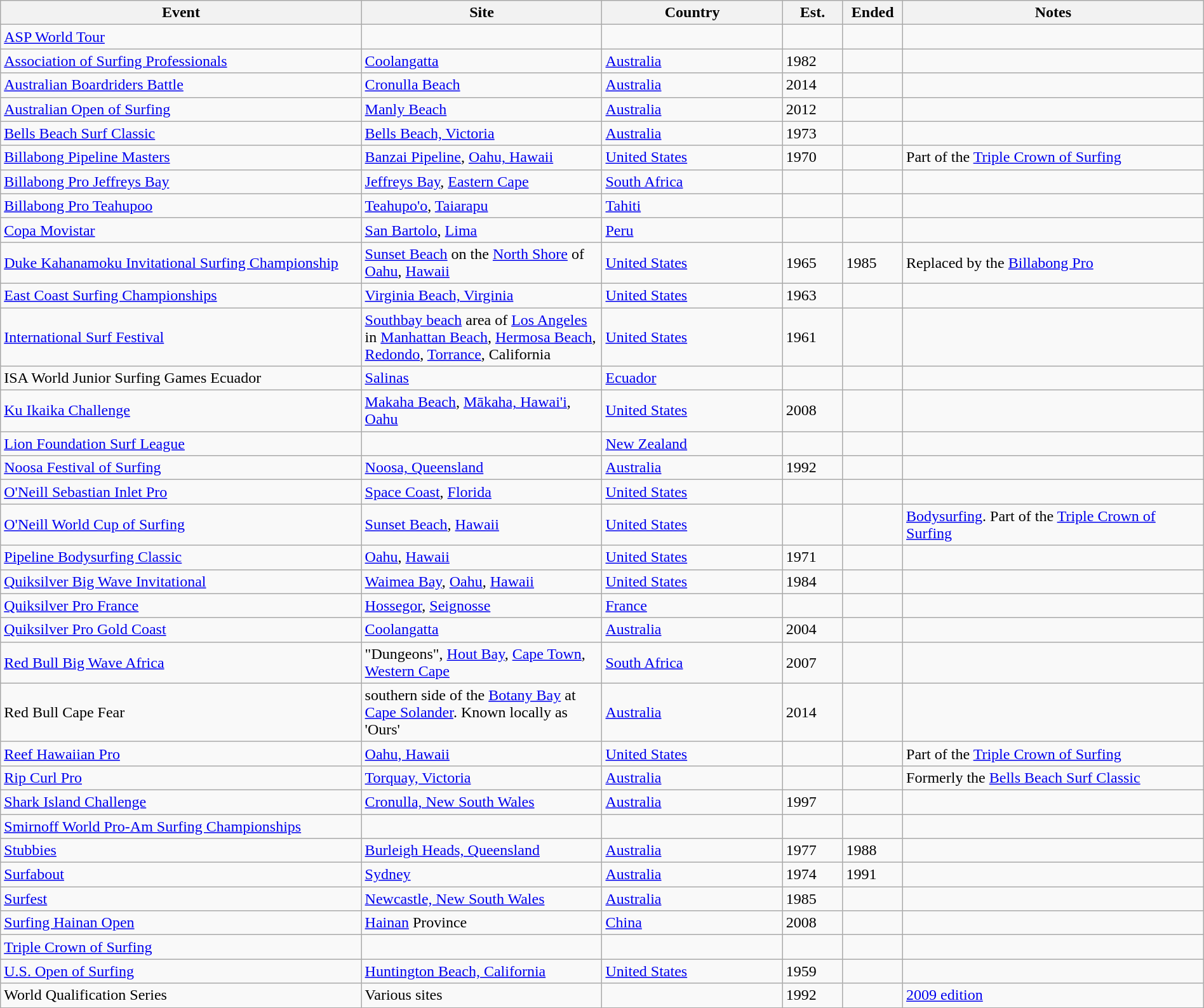<table class="wikitable sortable" style="width:100%; height:100px;">
<tr>
<th style="width:30%;">Event</th>
<th style="width:20%;">Site</th>
<th style="width:15%;">Country</th>
<th style="width:5%;">Est.</th>
<th style="width:5%;">Ended</th>
<th style="width:25%;">Notes</th>
</tr>
<tr>
<td><a href='#'>ASP World Tour</a></td>
<td></td>
<td></td>
<td></td>
<td></td>
<td></td>
</tr>
<tr>
<td><a href='#'>Association of Surfing Professionals</a></td>
<td><a href='#'>Coolangatta</a></td>
<td><a href='#'>Australia</a></td>
<td>1982</td>
<td></td>
<td></td>
</tr>
<tr>
<td><a href='#'>Australian Boardriders Battle</a></td>
<td><a href='#'>Cronulla Beach</a></td>
<td><a href='#'>Australia</a></td>
<td>2014</td>
<td></td>
<td></td>
</tr>
<tr>
<td><a href='#'>Australian Open of Surfing</a></td>
<td><a href='#'>Manly Beach</a></td>
<td><a href='#'>Australia</a></td>
<td>2012</td>
<td></td>
<td></td>
</tr>
<tr>
<td><a href='#'>Bells Beach Surf Classic</a></td>
<td><a href='#'>Bells Beach, Victoria</a></td>
<td><a href='#'>Australia</a></td>
<td>1973</td>
<td></td>
<td></td>
</tr>
<tr>
<td><a href='#'>Billabong Pipeline Masters</a></td>
<td><a href='#'>Banzai Pipeline</a>, <a href='#'>Oahu, Hawaii</a></td>
<td><a href='#'>United States</a></td>
<td>1970</td>
<td></td>
<td>Part of the <a href='#'>Triple Crown of Surfing</a></td>
</tr>
<tr>
<td><a href='#'>Billabong Pro Jeffreys Bay</a></td>
<td><a href='#'>Jeffreys Bay</a>, <a href='#'>Eastern Cape</a></td>
<td><a href='#'>South Africa</a></td>
<td></td>
<td></td>
<td></td>
</tr>
<tr>
<td><a href='#'>Billabong Pro Teahupoo</a></td>
<td><a href='#'>Teahupo'o</a>, <a href='#'>Taiarapu</a></td>
<td><a href='#'>Tahiti</a></td>
<td></td>
<td></td>
<td></td>
</tr>
<tr>
<td><a href='#'>Copa Movistar</a></td>
<td><a href='#'>San Bartolo</a>, <a href='#'>Lima</a></td>
<td><a href='#'>Peru</a></td>
<td></td>
<td></td>
<td></td>
</tr>
<tr>
<td><a href='#'>Duke Kahanamoku Invitational Surfing Championship</a></td>
<td><a href='#'>Sunset Beach</a> on the <a href='#'>North Shore</a> of <a href='#'>Oahu</a>, <a href='#'>Hawaii</a></td>
<td><a href='#'>United States</a></td>
<td>1965</td>
<td>1985</td>
<td>Replaced by the <a href='#'>Billabong Pro</a></td>
</tr>
<tr>
<td><a href='#'>East Coast Surfing Championships</a></td>
<td><a href='#'>Virginia Beach, Virginia</a></td>
<td><a href='#'>United States</a></td>
<td>1963</td>
<td></td>
<td></td>
</tr>
<tr>
<td><a href='#'>International Surf Festival</a></td>
<td><a href='#'>Southbay beach</a> area of <a href='#'>Los Angeles</a> in <a href='#'>Manhattan Beach</a>, <a href='#'>Hermosa Beach</a>, <a href='#'>Redondo</a>, <a href='#'>Torrance</a>, California</td>
<td><a href='#'>United States</a></td>
<td>1961</td>
<td></td>
<td></td>
</tr>
<tr>
<td>ISA World Junior Surfing Games Ecuador</td>
<td><a href='#'>Salinas</a></td>
<td><a href='#'>Ecuador</a></td>
<td></td>
<td></td>
<td></td>
</tr>
<tr>
<td><a href='#'>Ku Ikaika Challenge</a></td>
<td><a href='#'>Makaha Beach</a>, <a href='#'>Mākaha, Hawai'i</a>, <a href='#'>Oahu</a></td>
<td><a href='#'>United States</a></td>
<td>2008</td>
<td></td>
<td></td>
</tr>
<tr>
<td><a href='#'>Lion Foundation Surf League</a></td>
<td></td>
<td><a href='#'>New Zealand</a></td>
<td></td>
<td></td>
<td></td>
</tr>
<tr>
<td><a href='#'>Noosa Festival of Surfing</a></td>
<td><a href='#'>Noosa, Queensland</a></td>
<td><a href='#'>Australia</a></td>
<td>1992</td>
<td></td>
<td></td>
</tr>
<tr>
<td><a href='#'>O'Neill Sebastian Inlet Pro</a></td>
<td><a href='#'>Space Coast</a>, <a href='#'>Florida</a></td>
<td><a href='#'>United States</a></td>
<td></td>
<td></td>
<td></td>
</tr>
<tr>
<td><a href='#'>O'Neill World Cup of Surfing</a></td>
<td><a href='#'>Sunset Beach</a>, <a href='#'>Hawaii</a></td>
<td><a href='#'>United States</a></td>
<td></td>
<td></td>
<td><a href='#'>Bodysurfing</a>. Part of the <a href='#'>Triple Crown of Surfing</a></td>
</tr>
<tr>
<td><a href='#'>Pipeline Bodysurfing Classic</a></td>
<td><a href='#'>Oahu</a>, <a href='#'>Hawaii</a></td>
<td><a href='#'>United States</a></td>
<td>1971</td>
<td></td>
<td></td>
</tr>
<tr>
<td><a href='#'>Quiksilver Big Wave Invitational</a></td>
<td><a href='#'>Waimea Bay</a>, <a href='#'>Oahu</a>, <a href='#'>Hawaii</a></td>
<td><a href='#'>United States</a></td>
<td>1984</td>
<td></td>
<td></td>
</tr>
<tr>
<td><a href='#'>Quiksilver Pro France</a></td>
<td><a href='#'>Hossegor</a>, <a href='#'>Seignosse</a></td>
<td><a href='#'>France</a></td>
<td></td>
<td></td>
<td></td>
</tr>
<tr>
<td><a href='#'>Quiksilver Pro Gold Coast</a></td>
<td><a href='#'>Coolangatta</a></td>
<td><a href='#'>Australia</a></td>
<td>2004</td>
<td></td>
<td></td>
</tr>
<tr>
<td><a href='#'>Red Bull Big Wave Africa</a></td>
<td>"Dungeons", <a href='#'>Hout Bay</a>, <a href='#'>Cape Town</a>, <a href='#'>Western Cape</a></td>
<td><a href='#'>South Africa</a></td>
<td>2007</td>
<td></td>
<td></td>
</tr>
<tr>
<td>Red Bull Cape Fear</td>
<td>southern side of the <a href='#'>Botany Bay</a> at <a href='#'>Cape Solander</a>. Known locally as 'Ours'</td>
<td><a href='#'>Australia</a></td>
<td>2014</td>
<td></td>
<td></td>
</tr>
<tr>
<td><a href='#'>Reef Hawaiian Pro</a></td>
<td><a href='#'>Oahu, Hawaii</a></td>
<td><a href='#'>United States</a></td>
<td></td>
<td></td>
<td>Part of the <a href='#'>Triple Crown of Surfing</a></td>
</tr>
<tr>
<td><a href='#'>Rip Curl Pro</a></td>
<td><a href='#'>Torquay, Victoria</a></td>
<td><a href='#'>Australia</a></td>
<td></td>
<td></td>
<td>Formerly the <a href='#'>Bells Beach Surf Classic</a></td>
</tr>
<tr>
<td><a href='#'>Shark Island Challenge</a></td>
<td><a href='#'>Cronulla, New South Wales</a></td>
<td><a href='#'>Australia</a></td>
<td>1997</td>
<td></td>
<td></td>
</tr>
<tr>
<td><a href='#'>Smirnoff World Pro-Am Surfing Championships</a></td>
<td></td>
<td></td>
<td></td>
<td></td>
<td></td>
</tr>
<tr>
<td><a href='#'>Stubbies</a></td>
<td><a href='#'>Burleigh Heads, Queensland</a></td>
<td><a href='#'>Australia</a></td>
<td>1977</td>
<td>1988</td>
<td></td>
</tr>
<tr>
<td><a href='#'>Surfabout</a></td>
<td><a href='#'>Sydney</a></td>
<td><a href='#'>Australia</a></td>
<td>1974</td>
<td>1991</td>
<td></td>
</tr>
<tr>
<td><a href='#'>Surfest</a></td>
<td><a href='#'>Newcastle, New South Wales</a></td>
<td><a href='#'>Australia</a></td>
<td>1985</td>
<td></td>
<td></td>
</tr>
<tr>
<td><a href='#'>Surfing Hainan Open</a></td>
<td><a href='#'>Hainan</a> Province</td>
<td><a href='#'>China</a></td>
<td>2008</td>
<td></td>
<td></td>
</tr>
<tr>
<td><a href='#'>Triple Crown of Surfing</a></td>
<td></td>
<td></td>
<td></td>
<td></td>
<td></td>
</tr>
<tr>
<td><a href='#'>U.S. Open of Surfing</a></td>
<td><a href='#'>Huntington Beach, California</a></td>
<td><a href='#'>United States</a></td>
<td>1959</td>
<td></td>
<td></td>
</tr>
<tr>
<td>World Qualification Series</td>
<td>Various sites</td>
<td></td>
<td>1992</td>
<td></td>
<td><a href='#'>2009 edition</a></td>
</tr>
<tr>
</tr>
</table>
